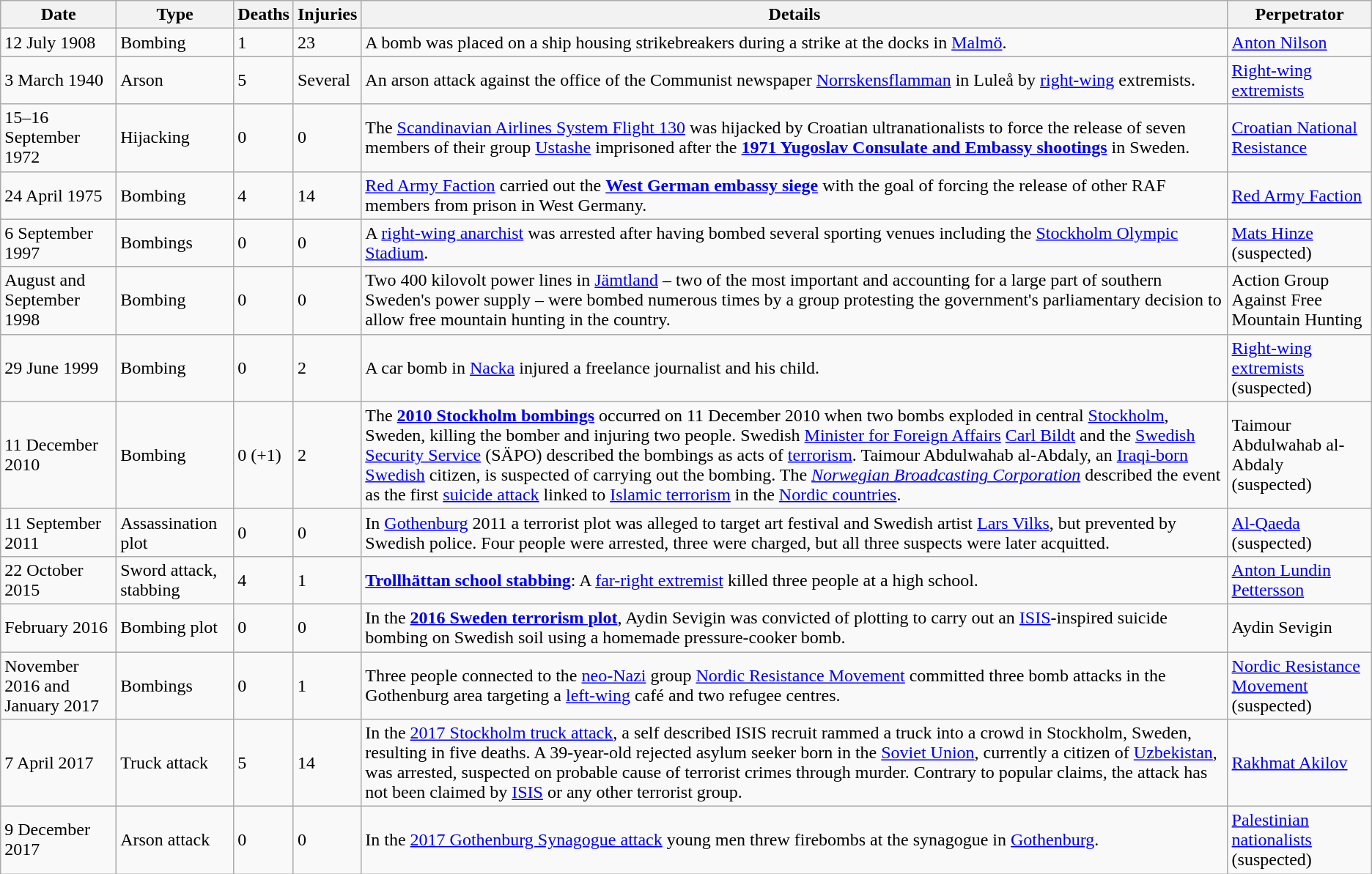<table class="wikitable sortable">
<tr>
<th>Date</th>
<th>Type</th>
<th data-sort-type="number">Deaths</th>
<th data-sort-type="number">Injuries</th>
<th class="unsortable">Details</th>
<th>Perpetrator<br></th>
</tr>
<tr>
<td>12 July 1908</td>
<td>Bombing</td>
<td>1</td>
<td>23</td>
<td>A bomb was placed on a ship housing strikebreakers during a strike at the docks in <a href='#'>Malmö</a>.</td>
<td><a href='#'>Anton Nilson</a></td>
</tr>
<tr>
<td>3 March 1940</td>
<td>Arson</td>
<td>5</td>
<td>Several</td>
<td>An arson attack against the office of the Communist newspaper <a href='#'>Norrskensflamman</a> in Luleå by <a href='#'>right-wing</a> extremists.</td>
<td><a href='#'>Right-wing extremists</a></td>
</tr>
<tr>
<td>15–16 September 1972</td>
<td>Hijacking</td>
<td>0</td>
<td>0</td>
<td>The <a href='#'>Scandinavian Airlines System Flight 130</a> was hijacked by Croatian ultranationalists to force the release of seven members of their group <a href='#'>Ustashe</a> imprisoned after the <strong><a href='#'>1971 Yugoslav Consulate and Embassy shootings</a></strong> in Sweden.</td>
<td><a href='#'>Croatian National Resistance</a></td>
</tr>
<tr>
<td>24 April 1975</td>
<td>Bombing</td>
<td>4</td>
<td>14</td>
<td><a href='#'>Red Army Faction</a> carried out the <strong><a href='#'>West German embassy siege</a></strong> with the goal of forcing the release of other RAF members from prison in West Germany.</td>
<td><a href='#'>Red Army Faction</a></td>
</tr>
<tr>
<td>6 September 1997</td>
<td>Bombings</td>
<td>0</td>
<td>0</td>
<td>A <a href='#'>right-wing anarchist</a> was arrested after having bombed several sporting venues including the <a href='#'>Stockholm Olympic Stadium</a>.</td>
<td><a href='#'>Mats Hinze</a> (suspected)</td>
</tr>
<tr>
<td>August and September 1998</td>
<td>Bombing</td>
<td>0</td>
<td>0</td>
<td>Two 400 kilovolt power lines in <a href='#'>Jämtland</a> – two of the most important and accounting for a large part of southern Sweden's power supply – were bombed numerous times by a group protesting the government's parliamentary decision to allow free mountain hunting in the country.</td>
<td>Action Group Against Free Mountain Hunting</td>
</tr>
<tr>
<td>29 June 1999</td>
<td>Bombing</td>
<td>0</td>
<td>2</td>
<td>A car bomb in <a href='#'>Nacka</a> injured a freelance journalist and his child.</td>
<td><a href='#'>Right-wing extremists</a> (suspected)</td>
</tr>
<tr>
<td>11 December 2010</td>
<td>Bombing</td>
<td>0 (+1)</td>
<td>2</td>
<td>The <strong><a href='#'>2010 Stockholm bombings</a></strong> occurred on 11 December 2010 when two bombs exploded in central <a href='#'>Stockholm</a>, Sweden, killing the bomber and injuring two people. Swedish <a href='#'>Minister for Foreign Affairs</a> <a href='#'>Carl Bildt</a> and the <a href='#'>Swedish Security Service</a> (SÄPO) described the bombings as acts of <a href='#'>terrorism</a>. Taimour Abdulwahab al-Abdaly, an <a href='#'>Iraqi-born Swedish</a> citizen, is suspected of carrying out the bombing. The <em><a href='#'>Norwegian Broadcasting Corporation</a></em> described the event as the first <a href='#'>suicide attack</a> linked to <a href='#'>Islamic terrorism</a> in the <a href='#'>Nordic countries</a>.</td>
<td>Taimour Abdulwahab al-Abdaly (suspected)</td>
</tr>
<tr>
<td>11 September 2011</td>
<td>Assassination plot</td>
<td>0</td>
<td>0</td>
<td>In <a href='#'>Gothenburg</a> 2011 a terrorist plot was alleged to target art festival and Swedish artist <a href='#'>Lars Vilks</a>, but prevented by Swedish police. Four people were arrested, three were charged, but all three suspects were later acquitted.</td>
<td><a href='#'>Al-Qaeda</a> (suspected)</td>
</tr>
<tr>
<td>22 October 2015</td>
<td>Sword attack, stabbing</td>
<td>4</td>
<td>1</td>
<td><strong><a href='#'>Trollhättan school stabbing</a></strong>: A <a href='#'>far-right extremist</a> killed three people at a high school.</td>
<td><a href='#'>Anton Lundin Pettersson</a></td>
</tr>
<tr>
<td>February 2016</td>
<td>Bombing plot</td>
<td>0</td>
<td>0</td>
<td>In the <strong><a href='#'>2016 Sweden terrorism plot</a></strong>, Aydin Sevigin was convicted of plotting to carry out an <a href='#'>ISIS</a>-inspired suicide bombing on Swedish soil using a homemade pressure-cooker bomb.</td>
<td>Aydin Sevigin</td>
</tr>
<tr>
<td>November 2016 and January 2017</td>
<td>Bombings</td>
<td>0</td>
<td>1</td>
<td>Three people connected to the <a href='#'>neo-Nazi</a> group <a href='#'>Nordic Resistance Movement</a> committed three bomb attacks in the Gothenburg area targeting a <a href='#'>left-wing</a> café and two refugee centres.</td>
<td><a href='#'>Nordic Resistance Movement</a> (suspected)</td>
</tr>
<tr>
<td>7 April 2017</td>
<td>Truck attack</td>
<td>5</td>
<td>14</td>
<td>In the <a href='#'>2017 Stockholm truck attack</a>, a self described ISIS recruit rammed a truck into a crowd in Stockholm, Sweden, resulting in five deaths. A 39-year-old rejected asylum seeker born in the <a href='#'>Soviet Union</a>, currently a citizen of <a href='#'>Uzbekistan</a>, was arrested, suspected on probable cause of terrorist crimes through murder. Contrary to popular claims, the attack has not been claimed by <a href='#'>ISIS</a> or any other terrorist group.</td>
<td><a href='#'>Rakhmat Akilov</a></td>
</tr>
<tr>
<td>9 December 2017</td>
<td>Arson attack</td>
<td>0</td>
<td>0</td>
<td>In the <a href='#'>2017 Gothenburg Synagogue attack</a> young men threw firebombs at the synagogue in <a href='#'>Gothenburg</a>.</td>
<td><a href='#'>Palestinian nationalists</a> (suspected)</td>
</tr>
</table>
